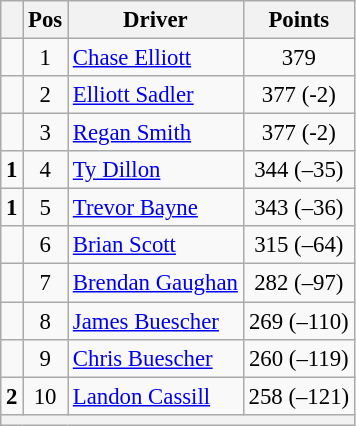<table class="wikitable" style="font-size: 95%;">
<tr>
<th></th>
<th>Pos</th>
<th>Driver</th>
<th>Points</th>
</tr>
<tr>
<td align="left"></td>
<td style="text-align:center;">1</td>
<td><a href='#'>Chase Elliott</a></td>
<td style="text-align:center;">379</td>
</tr>
<tr>
<td align="left"></td>
<td style="text-align:center;">2</td>
<td><a href='#'>Elliott Sadler</a></td>
<td style="text-align:center;">377 (-2)</td>
</tr>
<tr>
<td align="left"></td>
<td style="text-align:center;">3</td>
<td><a href='#'>Regan Smith</a></td>
<td style="text-align:center;">377 (-2)</td>
</tr>
<tr>
<td align="left"> <strong>1</strong></td>
<td style="text-align:center;">4</td>
<td><a href='#'>Ty Dillon</a></td>
<td style="text-align:center;">344 (–35)</td>
</tr>
<tr>
<td align="left"> <strong>1</strong></td>
<td style="text-align:center;">5</td>
<td><a href='#'>Trevor Bayne</a></td>
<td style="text-align:center;">343 (–36)</td>
</tr>
<tr>
<td align="left"></td>
<td style="text-align:center;">6</td>
<td><a href='#'>Brian Scott</a></td>
<td style="text-align:center;">315 (–64)</td>
</tr>
<tr>
<td align="left"></td>
<td style="text-align:center;">7</td>
<td><a href='#'>Brendan Gaughan</a></td>
<td style="text-align:center;">282 (–97)</td>
</tr>
<tr>
<td align="left"></td>
<td style="text-align:center;">8</td>
<td><a href='#'>James Buescher</a></td>
<td style="text-align:center;">269 (–110)</td>
</tr>
<tr>
<td align="left"></td>
<td style="text-align:center;">9</td>
<td><a href='#'>Chris Buescher</a></td>
<td style="text-align:center;">260 (–119)</td>
</tr>
<tr>
<td align="left"> <strong>2</strong></td>
<td style="text-align:center;">10</td>
<td><a href='#'>Landon Cassill</a></td>
<td style="text-align:center;">258 (–121)</td>
</tr>
<tr class="sortbottom">
<th colspan="9"></th>
</tr>
</table>
